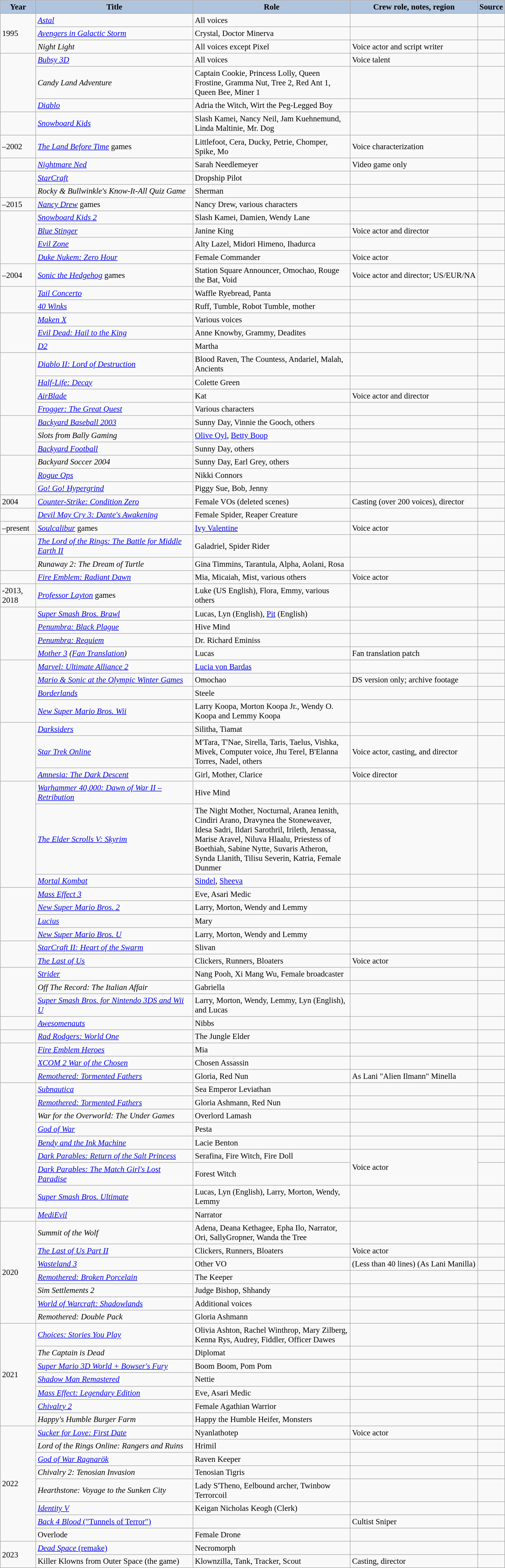<table class="wikitable sortable plainrowheaders" style="width=95%; font-size: 95%;">
<tr>
<th style="background:#b0c4de; width:60px;">Year</th>
<th style="background:#b0c4de; width:290px;">Title</th>
<th style="background:#b0c4de; width:290px;">Role</th>
<th style="background:#b0c4de;" class="unsortable">Crew role, notes, region </th>
<th style="background:#b0c4de;">Source</th>
</tr>
<tr>
<td rowspan="3">1995</td>
<td><em><a href='#'>Astal</a></em></td>
<td>All voices</td>
<td></td>
<td></td>
</tr>
<tr>
<td><em><a href='#'>Avengers in Galactic Storm</a></em></td>
<td>Crystal, Doctor Minerva</td>
<td></td>
<td></td>
</tr>
<tr>
<td><em>Night Light</em></td>
<td>All voices except Pixel</td>
<td>Voice actor and script writer</td>
<td></td>
</tr>
<tr>
<td rowspan="3"></td>
<td><em><a href='#'>Bubsy 3D</a></em></td>
<td>All voices</td>
<td>Voice talent</td>
<td></td>
</tr>
<tr>
<td><em>Candy Land Adventure</em></td>
<td>Captain Cookie, Princess Lolly, Queen Frostine, Gramma Nut, Tree 2, Red Ant 1, Queen Bee, Miner 1</td>
<td></td>
<td></td>
</tr>
<tr>
<td><em><a href='#'>Diablo</a></em></td>
<td>Adria the Witch, Wirt the Peg-Legged Boy</td>
<td></td>
<td></td>
</tr>
<tr>
<td></td>
<td><em><a href='#'>Snowboard Kids</a></em></td>
<td>Slash Kamei, Nancy Neil, Jam Kuehnemund, Linda Maltinie, Mr. Dog</td>
<td></td>
<td></td>
</tr>
<tr>
<td>–2002</td>
<td><em><a href='#'>The Land Before Time</a></em> games</td>
<td>Littlefoot, Cera, Ducky, Petrie, Chomper, Spike, Mo</td>
<td>Voice characterization</td>
<td></td>
</tr>
<tr>
<td></td>
<td><em><a href='#'>Nightmare Ned</a></em></td>
<td>Sarah Needlemeyer</td>
<td>Video game only</td>
<td></td>
</tr>
<tr>
<td rowspan="2"></td>
<td><em><a href='#'>StarCraft</a></em></td>
<td>Dropship Pilot</td>
<td></td>
<td></td>
</tr>
<tr>
<td><em>Rocky & Bullwinkle's Know-It-All Quiz Game</em></td>
<td>Sherman</td>
<td></td>
<td></td>
</tr>
<tr>
<td>–2015</td>
<td><em><a href='#'>Nancy Drew</a></em> games</td>
<td>Nancy Drew, various characters</td>
<td></td>
<td></td>
</tr>
<tr>
<td rowspan="4"></td>
<td><em><a href='#'>Snowboard Kids 2</a></em></td>
<td>Slash Kamei, Damien, Wendy Lane</td>
<td></td>
<td></td>
</tr>
<tr>
<td><em><a href='#'>Blue Stinger</a></em></td>
<td>Janine King</td>
<td>Voice actor and director</td>
<td></td>
</tr>
<tr>
<td><em><a href='#'>Evil Zone</a></em></td>
<td>Alty Lazel, Midori Himeno, Ihadurca</td>
<td></td>
<td></td>
</tr>
<tr>
<td><em><a href='#'>Duke Nukem: Zero Hour</a></em></td>
<td>Female Commander</td>
<td>Voice actor</td>
<td></td>
</tr>
<tr>
<td>–2004</td>
<td><em><a href='#'>Sonic the Hedgehog</a></em> games</td>
<td>Station Square Announcer, Omochao, Rouge the Bat, Void</td>
<td>Voice actor and director; US/EUR/NA</td>
<td></td>
</tr>
<tr>
<td rowspan="2"></td>
<td><em><a href='#'>Tail Concerto</a></em></td>
<td>Waffle Ryebread, Panta</td>
<td></td>
<td></td>
</tr>
<tr>
<td><em><a href='#'>40 Winks</a></em></td>
<td>Ruff, Tumble, Robot Tumble, mother</td>
<td></td>
<td></td>
</tr>
<tr>
<td rowspan="3"></td>
<td><em><a href='#'>Maken X</a></em></td>
<td>Various voices</td>
<td></td>
<td></td>
</tr>
<tr>
<td><em><a href='#'>Evil Dead: Hail to the King</a></em></td>
<td>Anne Knowby, Grammy, Deadites</td>
<td></td>
<td></td>
</tr>
<tr>
<td><em><a href='#'>D2</a></em></td>
<td>Martha</td>
<td></td>
<td></td>
</tr>
<tr>
<td rowspan="4"></td>
<td><em><a href='#'>Diablo II: Lord of Destruction</a></em></td>
<td>Blood Raven, The Countess, Andariel, Malah, Ancients</td>
<td></td>
<td></td>
</tr>
<tr>
<td><em><a href='#'>Half-Life: Decay</a></em></td>
<td>Colette Green</td>
<td></td>
<td></td>
</tr>
<tr>
<td><em><a href='#'>AirBlade</a></em></td>
<td>Kat</td>
<td>Voice actor and director</td>
<td></td>
</tr>
<tr>
<td><em><a href='#'>Frogger: The Great Quest</a></em></td>
<td>Various characters</td>
<td></td>
<td></td>
</tr>
<tr>
<td rowspan="3"></td>
<td><em><a href='#'>Backyard Baseball 2003</a></em></td>
<td>Sunny Day, Vinnie the Gooch, others</td>
<td></td>
<td></td>
</tr>
<tr>
<td><em>Slots from Bally Gaming</em></td>
<td><a href='#'>Olive Oyl</a>, <a href='#'>Betty Boop</a></td>
<td></td>
<td></td>
</tr>
<tr>
<td><em><a href='#'>Backyard Football</a></em></td>
<td>Sunny Day, others</td>
<td></td>
<td></td>
</tr>
<tr>
<td rowspan="3"></td>
<td><em>Backyard Soccer 2004</em></td>
<td>Sunny Day, Earl Grey, others</td>
<td></td>
<td></td>
</tr>
<tr>
<td><em><a href='#'>Rogue Ops</a></em></td>
<td>Nikki Connors</td>
<td></td>
<td></td>
</tr>
<tr>
<td><em><a href='#'>Go! Go! Hypergrind</a></em></td>
<td>Piggy Sue, Bob, Jenny</td>
<td></td>
<td></td>
</tr>
<tr>
<td>2004</td>
<td><em><a href='#'>Counter-Strike: Condition Zero</a></em></td>
<td>Female VOs (deleted scenes)</td>
<td>Casting (over 200 voices), director</td>
<td></td>
</tr>
<tr>
<td></td>
<td><em><a href='#'>Devil May Cry 3: Dante's Awakening</a></em></td>
<td>Female Spider, Reaper Creature</td>
<td></td>
<td></td>
</tr>
<tr>
<td>–present</td>
<td><em><a href='#'>Soulcalibur</a></em> games</td>
<td><a href='#'>Ivy Valentine</a></td>
<td>Voice actor</td>
<td></td>
</tr>
<tr>
<td rowspan="2"></td>
<td><em><a href='#'>The Lord of the Rings: The Battle for Middle Earth II</a></em></td>
<td>Galadriel, Spider Rider</td>
<td></td>
<td></td>
</tr>
<tr>
<td><em>Runaway 2: The Dream of Turtle</em></td>
<td>Gina Timmins, Tarantula, Alpha, Aolani, Rosa</td>
<td></td>
<td></td>
</tr>
<tr>
<td></td>
<td><em><a href='#'>Fire Emblem: Radiant Dawn</a></em></td>
<td>Mia, Micaiah, Mist, various others</td>
<td>Voice actor</td>
<td></td>
</tr>
<tr>
<td>-2013, 2018</td>
<td><em><a href='#'>Professor Layton</a></em> games</td>
<td>Luke (US English), Flora, Emmy, various others</td>
<td></td>
<td></td>
</tr>
<tr>
<td rowspan="4"></td>
<td><em><a href='#'>Super Smash Bros. Brawl</a></em></td>
<td>Lucas, Lyn (English), <a href='#'>Pit</a> (English)</td>
<td></td>
<td></td>
</tr>
<tr>
<td><em><a href='#'>Penumbra: Black Plague</a></em></td>
<td>Hive Mind</td>
<td></td>
<td></td>
</tr>
<tr>
<td><em><a href='#'>Penumbra: Requiem</a></em></td>
<td>Dr. Richard Eminiss</td>
<td></td>
<td></td>
</tr>
<tr>
<td><em><a href='#'>Mother 3</a> (<a href='#'>Fan Translation</a>)</em></td>
<td>Lucas</td>
<td>Fan translation patch</td>
<td></td>
</tr>
<tr>
<td rowspan="4"></td>
<td><em><a href='#'>Marvel: Ultimate Alliance 2</a></em></td>
<td><a href='#'>Lucia von Bardas</a></td>
<td></td>
<td></td>
</tr>
<tr>
<td><em><a href='#'>Mario & Sonic at the Olympic Winter Games</a></em></td>
<td>Omochao</td>
<td>DS version only; archive footage</td>
<td></td>
</tr>
<tr>
<td><em><a href='#'>Borderlands</a></em></td>
<td>Steele</td>
<td></td>
<td></td>
</tr>
<tr>
<td><em><a href='#'>New Super Mario Bros. Wii</a></em></td>
<td>Larry Koopa, Morton Koopa Jr., Wendy O. Koopa and Lemmy Koopa</td>
<td></td>
<td></td>
</tr>
<tr>
<td rowspan="3"></td>
<td><em><a href='#'>Darksiders</a></em></td>
<td>Silitha, Tiamat</td>
<td></td>
<td></td>
</tr>
<tr>
<td><em><a href='#'>Star Trek Online</a></em></td>
<td>M'Tara, T'Nae, Sirella, Taris, Taelus, Vishka, Mivek, Computer voice, Jhu Terel, B'Elanna Torres, Nadel, others</td>
<td>Voice actor, casting, and director</td>
<td></td>
</tr>
<tr>
<td><em><a href='#'>Amnesia: The Dark Descent</a></em></td>
<td>Girl, Mother, Clarice</td>
<td>Voice director</td>
<td></td>
</tr>
<tr>
<td rowspan="3"></td>
<td><em><a href='#'>Warhammer 40,000: Dawn of War II – Retribution</a></em></td>
<td>Hive Mind</td>
<td></td>
<td></td>
</tr>
<tr>
<td><em><a href='#'>The Elder Scrolls V: Skyrim</a></em></td>
<td>The Night Mother, Nocturnal, Aranea Ienith, Cindiri Arano, Dravynea the Stoneweaver, Idesa Sadri, Ildari Sarothril, Irileth, Jenassa, Marise Aravel, Niluva Hlaalu, Priestess of Boethiah, Sabine Nytte, Suvaris Atheron, Synda Llanith, Tilisu Severin, Katria, Female Dunmer</td>
<td></td>
<td></td>
</tr>
<tr>
<td><em><a href='#'>Mortal Kombat</a></em></td>
<td><a href='#'>Sindel</a>, <a href='#'>Sheeva</a></td>
<td></td>
<td></td>
</tr>
<tr>
<td rowspan="4"></td>
<td><em><a href='#'>Mass Effect 3</a></em></td>
<td>Eve, Asari Medic</td>
<td></td>
<td></td>
</tr>
<tr>
<td><em><a href='#'>New Super Mario Bros. 2</a></em></td>
<td>Larry, Morton, Wendy and Lemmy</td>
<td></td>
<td></td>
</tr>
<tr>
<td><em><a href='#'>Lucius</a></em></td>
<td>Mary</td>
<td></td>
<td></td>
</tr>
<tr>
<td><em><a href='#'>New Super Mario Bros. U</a></em></td>
<td>Larry, Morton, Wendy and Lemmy</td>
<td></td>
<td></td>
</tr>
<tr>
<td rowspan="2"></td>
<td><em><a href='#'>StarCraft II: Heart of the Swarm</a></em></td>
<td>Slivan</td>
<td></td>
<td></td>
</tr>
<tr>
<td><em><a href='#'>The Last of Us</a></em></td>
<td>Clickers, Runners, Bloaters</td>
<td>Voice actor</td>
<td></td>
</tr>
<tr>
<td rowspan="3"></td>
<td><em><a href='#'>Strider</a></em></td>
<td>Nang Pooh, Xi Mang Wu, Female broadcaster</td>
<td></td>
<td></td>
</tr>
<tr>
<td><em>Off The Record: The Italian Affair</em></td>
<td>Gabriella</td>
<td></td>
<td></td>
</tr>
<tr>
<td><em><a href='#'>Super Smash Bros. for Nintendo 3DS and Wii U</a></em></td>
<td>Larry, Morton, Wendy, Lemmy, Lyn (English), and Lucas</td>
<td></td>
<td></td>
</tr>
<tr>
<td></td>
<td><em><a href='#'>Awesomenauts</a></em></td>
<td>Nibbs</td>
<td></td>
<td></td>
</tr>
<tr>
<td></td>
<td><em><a href='#'>Rad Rodgers: World One</a></em></td>
<td>The Jungle Elder</td>
<td></td>
<td></td>
</tr>
<tr>
<td rowspan="3"></td>
<td><em><a href='#'>Fire Emblem Heroes</a></em></td>
<td>Mia</td>
<td></td>
<td></td>
</tr>
<tr>
<td><em><a href='#'>XCOM 2 War of the Chosen</a></em></td>
<td>Chosen Assassin</td>
<td></td>
<td></td>
</tr>
<tr>
<td><em><a href='#'>Remothered: Tormented Fathers</a></em></td>
<td>Gloria, Red Nun</td>
<td>As Lani "Alien Ilmann" Minella</td>
<td></td>
</tr>
<tr>
<td rowspan="8"></td>
<td><em><a href='#'>Subnautica</a></em></td>
<td>Sea Emperor Leviathan</td>
<td></td>
<td></td>
</tr>
<tr>
<td><em><a href='#'>Remothered: Tormented Fathers</a></em></td>
<td>Gloria Ashmann, Red Nun</td>
<td></td>
<td></td>
</tr>
<tr>
<td><em>War for the Overworld: The Under Games</em></td>
<td>Overlord Lamash</td>
<td></td>
<td></td>
</tr>
<tr>
<td><em><a href='#'>God of War</a></em></td>
<td>Pesta</td>
<td></td>
<td></td>
</tr>
<tr>
<td><em><a href='#'>Bendy and the Ink Machine</a></em></td>
<td>Lacie Benton</td>
<td></td>
<td></td>
</tr>
<tr>
<td><em><a href='#'>Dark Parables: Return of the Salt Princess</a></em></td>
<td>Serafina, Fire Witch, Fire Doll</td>
<td rowspan="2">Voice actor</td>
<td></td>
</tr>
<tr>
<td><em><a href='#'>Dark Parables: The Match Girl's Lost Paradise</a></em></td>
<td>Forest Witch</td>
<td></td>
</tr>
<tr>
<td><em><a href='#'>Super Smash Bros. Ultimate</a></em></td>
<td>Lucas, Lyn (English), Larry, Morton, Wendy, Lemmy</td>
<td></td>
<td></td>
</tr>
<tr>
<td></td>
<td><em><a href='#'>MediEvil</a></em></td>
<td>Narrator</td>
<td></td>
<td></td>
</tr>
<tr>
<td rowspan="7">2020</td>
<td><em>Summit of the Wolf</em></td>
<td>Adena, Deana Kethagee, Epha Ilo, Narrator, Ori, SallyGropner, Wanda the Tree</td>
<td></td>
<td></td>
</tr>
<tr>
<td><em><a href='#'>The Last of Us Part II</a></em></td>
<td>Clickers, Runners, Bloaters</td>
<td>Voice actor</td>
<td></td>
</tr>
<tr>
<td><em><a href='#'>Wasteland 3</a></em></td>
<td>Other VO</td>
<td>(Less than 40 lines) (As Lani Manilla)</td>
<td></td>
</tr>
<tr>
<td><em><a href='#'>Remothered: Broken Porcelain</a></em></td>
<td>The Keeper</td>
<td></td>
<td></td>
</tr>
<tr>
<td><em>Sim Settlements 2</em></td>
<td>Judge Bishop, Shhandy</td>
<td></td>
<td></td>
</tr>
<tr>
<td><em><a href='#'>World of Warcraft: Shadowlands</a></em></td>
<td>Additional voices</td>
<td></td>
<td></td>
</tr>
<tr>
<td><em>Remothered: Double Pack</em></td>
<td>Gloria Ashmann</td>
<td></td>
<td></td>
</tr>
<tr>
<td rowspan="7">2021</td>
<td><em><a href='#'>Choices: Stories You Play</a></em></td>
<td>Olivia Ashton, Rachel Winthrop, Mary Zilberg, Kenna Rys, Audrey, Fiddler, Officer Dawes</td>
<td></td>
<td></td>
</tr>
<tr>
<td><em>The Captain is Dead</em></td>
<td>Diplomat</td>
<td></td>
<td></td>
</tr>
<tr>
<td><a href='#'><em>Super Mario 3D World + Bowser's Fury</em></a></td>
<td>Boom Boom, Pom Pom</td>
<td></td>
<td></td>
</tr>
<tr>
<td><em><a href='#'>Shadow Man Remastered</a></em></td>
<td>Nettie</td>
<td></td>
<td></td>
</tr>
<tr>
<td><a href='#'><em>Mass Effect: Legendary Edition</em></a></td>
<td>Eve, Asari Medic</td>
<td></td>
<td></td>
</tr>
<tr>
<td><em><a href='#'>Chivalry 2</a></em></td>
<td>Female Agathian Warrior</td>
<td></td>
<td></td>
</tr>
<tr>
<td><em>Happy's Humble Burger Farm</em></td>
<td>Happy the Humble Heifer, Monsters</td>
<td></td>
<td></td>
</tr>
<tr>
<td rowspan="8">2022</td>
<td><em><a href='#'>Sucker for Love: First Date</a></em></td>
<td>Nyanlathotep</td>
<td>Voice actor</td>
<td></td>
</tr>
<tr>
<td><em>Lord of the Rings Online: Rangers and Ruins</em></td>
<td>Hrimil</td>
<td></td>
<td></td>
</tr>
<tr>
<td><em><a href='#'>God of War Ragnarök</a></em></td>
<td>Raven Keeper</td>
<td></td>
<td></td>
</tr>
<tr>
<td><em>Chivalry 2: Tenosian Invasion</em></td>
<td>Tenosian Tigris</td>
<td></td>
<td></td>
</tr>
<tr>
<td><em>Hearthstone: Voyage to the Sunken City</em></td>
<td>Lady S'Theno, Eelbound archer, Twinbow Terrorcoil</td>
<td></td>
<td></td>
</tr>
<tr>
<td><em><a href='#'>Identity V</a></em></td>
<td>Keigan Nicholas Keogh (Clerk)</td>
<td></td>
<td></td>
</tr>
<tr>
<td><a href='#'><em>Back 4 Blood</em> ("Tunnels of Terror")</a></td>
<td></td>
<td>Cultist Sniper</td>
<td></td>
</tr>
<tr>
<td>Overlode</td>
<td>Female Drone</td>
<td></td>
<td></td>
</tr>
<tr>
<td rowspan="2">2023</td>
<td><a href='#'><em>Dead Space</em> (remake)</a></td>
<td>Necromorph</td>
<td></td>
<td></td>
</tr>
<tr>
<td>Killer Klowns from Outer Space (the game)</td>
<td>Klownzilla, Tank, Tracker, Scout</td>
<td>Casting, director</td>
<td></td>
</tr>
</table>
